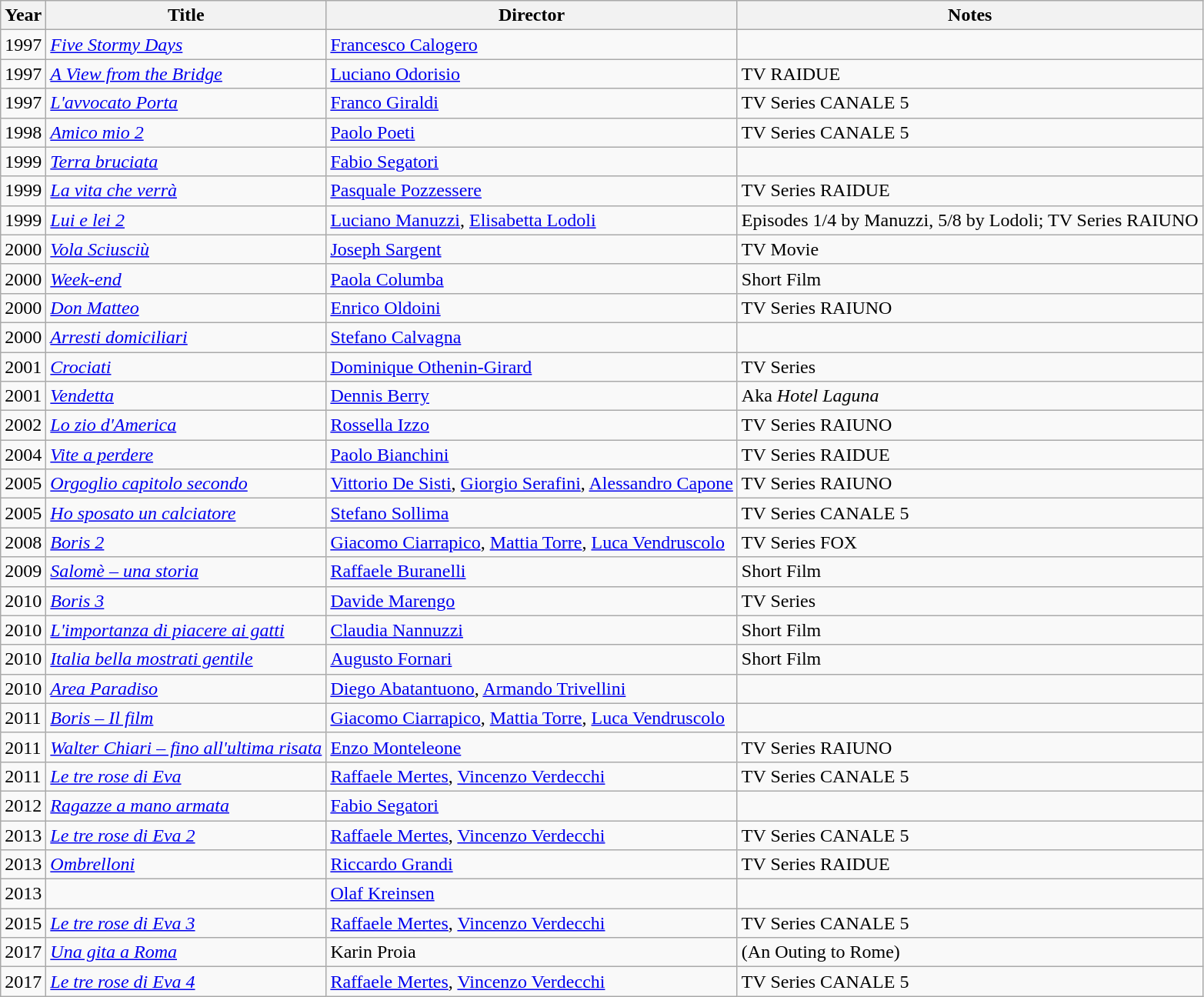<table class="wikitable sortable">
<tr>
<th>Year</th>
<th>Title</th>
<th>Director</th>
<th>Notes</th>
</tr>
<tr>
<td>1997</td>
<td><em><a href='#'>Five Stormy Days</a></em></td>
<td><a href='#'>Francesco Calogero</a></td>
<td></td>
</tr>
<tr>
<td>1997</td>
<td><em><a href='#'>A View from the Bridge</a></em></td>
<td><a href='#'>Luciano Odorisio</a></td>
<td>TV RAIDUE</td>
</tr>
<tr>
<td>1997</td>
<td><em><a href='#'>L'avvocato Porta</a></em></td>
<td><a href='#'>Franco Giraldi</a></td>
<td>TV Series CANALE 5</td>
</tr>
<tr>
<td>1998</td>
<td><em><a href='#'>Amico mio 2</a></em></td>
<td><a href='#'>Paolo Poeti</a></td>
<td>TV Series CANALE 5</td>
</tr>
<tr>
<td>1999</td>
<td><em><a href='#'>Terra bruciata</a></em></td>
<td><a href='#'>Fabio Segatori</a></td>
<td></td>
</tr>
<tr>
<td>1999</td>
<td><em><a href='#'>La vita che verrà</a></em></td>
<td><a href='#'>Pasquale Pozzessere</a></td>
<td>TV Series RAIDUE</td>
</tr>
<tr>
<td>1999</td>
<td><em><a href='#'>Lui e lei 2</a></em></td>
<td><a href='#'>Luciano Manuzzi</a>, <a href='#'>Elisabetta Lodoli</a></td>
<td>Episodes 1/4 by Manuzzi, 5/8 by Lodoli; TV Series RAIUNO</td>
</tr>
<tr>
<td>2000</td>
<td><em><a href='#'>Vola Sciusciù</a></em></td>
<td><a href='#'>Joseph Sargent</a></td>
<td>TV Movie</td>
</tr>
<tr>
<td>2000</td>
<td><em><a href='#'>Week-end</a></em></td>
<td><a href='#'>Paola Columba</a></td>
<td>Short Film</td>
</tr>
<tr>
<td>2000</td>
<td><em><a href='#'>Don Matteo</a></em></td>
<td><a href='#'>Enrico Oldoini</a></td>
<td>TV Series RAIUNO</td>
</tr>
<tr>
<td>2000</td>
<td><em><a href='#'>Arresti domiciliari</a></em></td>
<td><a href='#'>Stefano Calvagna</a></td>
<td></td>
</tr>
<tr>
<td>2001</td>
<td><em><a href='#'>Crociati</a></em></td>
<td><a href='#'>Dominique Othenin-Girard</a></td>
<td>TV Series</td>
</tr>
<tr>
<td>2001</td>
<td><em><a href='#'>Vendetta</a></em></td>
<td><a href='#'>Dennis Berry</a></td>
<td>Aka <em>Hotel Laguna</em></td>
</tr>
<tr>
<td>2002</td>
<td><em><a href='#'>Lo zio d'America</a></em></td>
<td><a href='#'>Rossella Izzo</a></td>
<td>TV Series RAIUNO</td>
</tr>
<tr>
<td>2004</td>
<td><em><a href='#'>Vite a perdere</a></em></td>
<td><a href='#'>Paolo Bianchini</a></td>
<td>TV Series RAIDUE</td>
</tr>
<tr>
<td>2005</td>
<td><em><a href='#'>Orgoglio capitolo secondo</a></em></td>
<td><a href='#'>Vittorio De Sisti</a>, <a href='#'>Giorgio Serafini</a>, <a href='#'>Alessandro Capone</a></td>
<td>TV Series RAIUNO</td>
</tr>
<tr>
<td>2005</td>
<td><em><a href='#'>Ho sposato un calciatore</a></em></td>
<td><a href='#'>Stefano Sollima</a></td>
<td>TV Series CANALE 5</td>
</tr>
<tr>
<td>2008</td>
<td><em><a href='#'>Boris 2</a></em></td>
<td><a href='#'>Giacomo Ciarrapico</a>, <a href='#'>Mattia Torre</a>, <a href='#'>Luca Vendruscolo</a></td>
<td>TV Series FOX</td>
</tr>
<tr>
<td>2009</td>
<td><em><a href='#'>Salomè – una storia</a></em></td>
<td><a href='#'>Raffaele Buranelli</a></td>
<td>Short Film</td>
</tr>
<tr>
<td>2010</td>
<td><em><a href='#'>Boris 3</a></em></td>
<td><a href='#'>Davide Marengo</a></td>
<td>TV Series</td>
</tr>
<tr>
<td>2010</td>
<td><em><a href='#'>L'importanza di piacere ai gatti</a></em></td>
<td><a href='#'>Claudia Nannuzzi</a></td>
<td>Short Film</td>
</tr>
<tr>
<td>2010</td>
<td><em><a href='#'>Italia bella mostrati gentile</a></em></td>
<td><a href='#'>Augusto Fornari</a></td>
<td>Short Film</td>
</tr>
<tr>
<td>2010</td>
<td><em><a href='#'>Area Paradiso</a></em></td>
<td><a href='#'>Diego Abatantuono</a>, <a href='#'>Armando Trivellini</a></td>
<td></td>
</tr>
<tr>
<td>2011</td>
<td><em><a href='#'>Boris – Il film</a></em></td>
<td><a href='#'>Giacomo Ciarrapico</a>, <a href='#'>Mattia Torre</a>, <a href='#'>Luca Vendruscolo</a></td>
<td></td>
</tr>
<tr>
<td>2011</td>
<td><em><a href='#'>Walter Chiari – fino all'ultima risata</a></em></td>
<td><a href='#'>Enzo Monteleone</a></td>
<td>TV Series RAIUNO</td>
</tr>
<tr>
<td>2011</td>
<td><em><a href='#'>Le tre rose di Eva</a></em></td>
<td><a href='#'>Raffaele Mertes</a>, <a href='#'>Vincenzo Verdecchi</a></td>
<td>TV Series CANALE 5</td>
</tr>
<tr>
<td>2012</td>
<td><em><a href='#'>Ragazze a mano armata</a></em></td>
<td><a href='#'>Fabio Segatori</a></td>
<td></td>
</tr>
<tr>
<td>2013</td>
<td><em><a href='#'>Le tre rose di Eva 2</a></em></td>
<td><a href='#'>Raffaele Mertes</a>, <a href='#'>Vincenzo Verdecchi</a></td>
<td>TV Series CANALE 5</td>
</tr>
<tr>
<td>2013</td>
<td><em><a href='#'>Ombrelloni</a></em></td>
<td><a href='#'>Riccardo Grandi</a></td>
<td>TV Series RAIDUE</td>
</tr>
<tr>
<td>2013</td>
<td><em></em></td>
<td><a href='#'>Olaf Kreinsen</a></td>
<td></td>
</tr>
<tr>
<td>2015</td>
<td><em><a href='#'>Le tre rose di Eva 3</a></em></td>
<td><a href='#'>Raffaele Mertes</a>, <a href='#'>Vincenzo Verdecchi</a></td>
<td>TV Series CANALE 5</td>
</tr>
<tr>
<td>2017</td>
<td><em><a href='#'>Una gita a Roma</a></em></td>
<td>Karin Proia</td>
<td>(An Outing to Rome)</td>
</tr>
<tr>
<td>2017</td>
<td><em><a href='#'>Le tre rose di Eva 4</a></em></td>
<td><a href='#'>Raffaele Mertes</a>, <a href='#'>Vincenzo Verdecchi</a></td>
<td>TV Series CANALE 5</td>
</tr>
</table>
